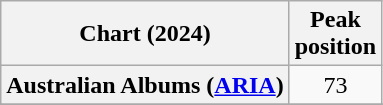<table class="wikitable sortable plainrowheaders" style="text-align:center">
<tr>
<th scope="col">Chart (2024)</th>
<th scope="col">Peak<br>position</th>
</tr>
<tr>
<th scope="row">Australian Albums (<a href='#'>ARIA</a>)</th>
<td>73</td>
</tr>
<tr>
</tr>
<tr>
</tr>
<tr>
</tr>
<tr>
</tr>
<tr>
</tr>
<tr>
</tr>
<tr>
</tr>
<tr>
</tr>
</table>
